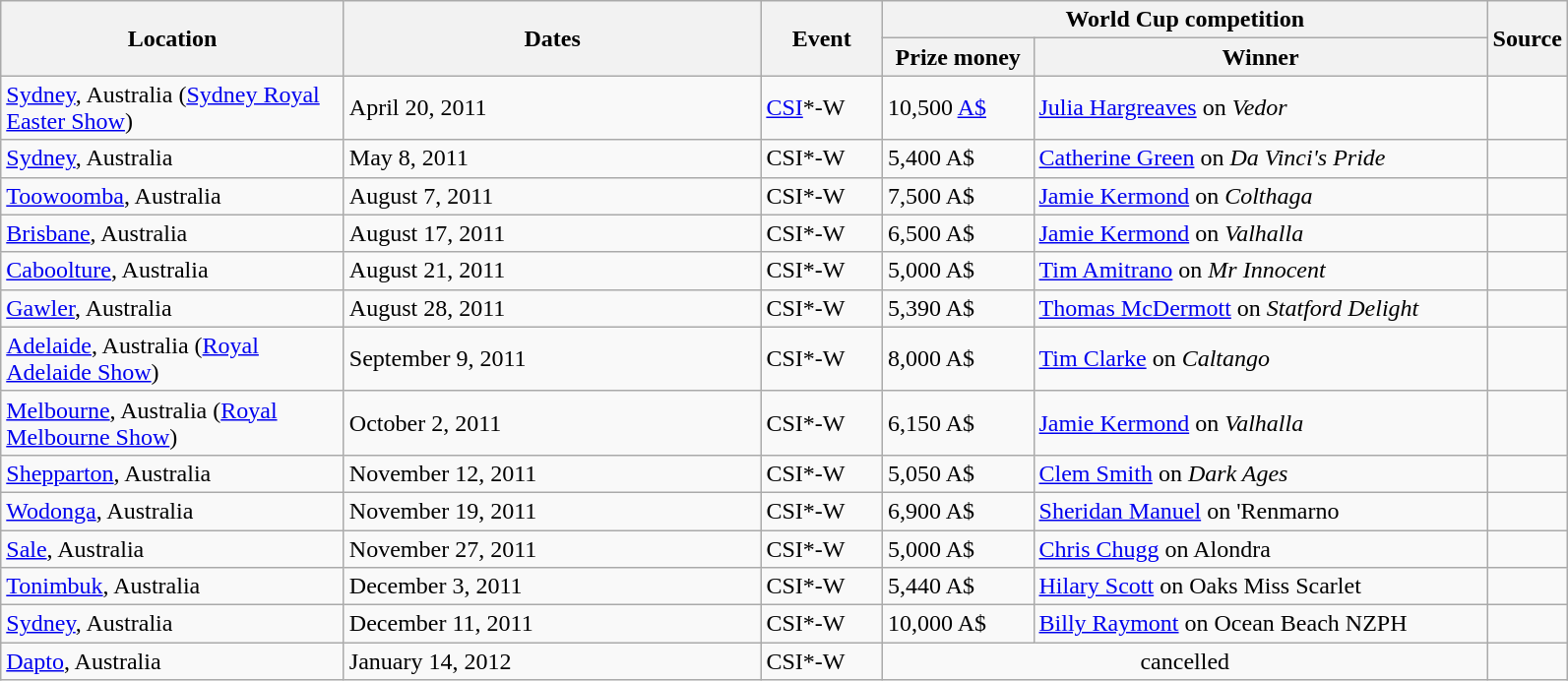<table class="wikitable">
<tr>
<th rowspan=2 width=225>Location</th>
<th rowspan=2 width=275>Dates</th>
<th rowspan=2 width=75>Event</th>
<th colspan=2>World Cup competition</th>
<th rowspan=2>Source</th>
</tr>
<tr>
<th width=95>Prize money</th>
<th width=300>Winner</th>
</tr>
<tr>
<td> <a href='#'>Sydney</a>, Australia (<a href='#'>Sydney Royal Easter Show</a>)</td>
<td>April 20, 2011</td>
<td><a href='#'>CSI</a>*-W</td>
<td>10,500 <a href='#'>A$</a></td>
<td> <a href='#'>Julia Hargreaves</a> on <em>Vedor</em></td>
<td></td>
</tr>
<tr>
<td> <a href='#'>Sydney</a>, Australia</td>
<td>May 8, 2011</td>
<td>CSI*-W</td>
<td>5,400 A$</td>
<td> <a href='#'>Catherine Green</a> on <em>Da Vinci's Pride</em></td>
<td></td>
</tr>
<tr>
<td> <a href='#'>Toowoomba</a>, Australia</td>
<td>August 7, 2011</td>
<td>CSI*-W</td>
<td>7,500 A$</td>
<td> <a href='#'>Jamie Kermond</a> on <em>Colthaga</em></td>
<td></td>
</tr>
<tr>
<td> <a href='#'>Brisbane</a>, Australia</td>
<td>August 17, 2011</td>
<td>CSI*-W</td>
<td>6,500 A$</td>
<td> <a href='#'>Jamie Kermond</a> on <em>Valhalla</em></td>
<td></td>
</tr>
<tr>
<td> <a href='#'>Caboolture</a>, Australia</td>
<td>August 21, 2011</td>
<td>CSI*-W</td>
<td>5,000 A$</td>
<td> <a href='#'>Tim Amitrano</a> on <em>Mr Innocent</em></td>
<td></td>
</tr>
<tr>
<td> <a href='#'>Gawler</a>, Australia</td>
<td>August 28, 2011</td>
<td>CSI*-W</td>
<td>5,390 A$</td>
<td> <a href='#'>Thomas McDermott</a> on <em>Statford Delight</em></td>
<td></td>
</tr>
<tr>
<td> <a href='#'>Adelaide</a>, Australia (<a href='#'>Royal Adelaide Show</a>)</td>
<td>September 9, 2011</td>
<td>CSI*-W</td>
<td>8,000 A$</td>
<td> <a href='#'>Tim Clarke</a> on <em>Caltango</em></td>
<td></td>
</tr>
<tr>
<td> <a href='#'>Melbourne</a>, Australia (<a href='#'>Royal Melbourne Show</a>)</td>
<td>October 2, 2011</td>
<td>CSI*-W</td>
<td>6,150 A$</td>
<td> <a href='#'>Jamie Kermond</a> on <em>Valhalla</em></td>
<td></td>
</tr>
<tr>
<td> <a href='#'>Shepparton</a>, Australia</td>
<td>November 12, 2011</td>
<td>CSI*-W</td>
<td>5,050 A$</td>
<td> <a href='#'>Clem Smith</a> on <em>Dark Ages</em></td>
<td></td>
</tr>
<tr>
<td> <a href='#'>Wodonga</a>, Australia</td>
<td>November 19, 2011</td>
<td>CSI*-W</td>
<td>6,900 A$</td>
<td> <a href='#'>Sheridan Manuel</a> on 'Renmarno<em></td>
<td></td>
</tr>
<tr>
<td> <a href='#'>Sale</a>, Australia</td>
<td>November 27, 2011</td>
<td>CSI*-W</td>
<td>5,000 A$</td>
<td> <a href='#'>Chris Chugg</a> on </em>Alondra<em></td>
<td></td>
</tr>
<tr>
<td> <a href='#'>Tonimbuk</a>, Australia</td>
<td>December 3, 2011</td>
<td>CSI*-W</td>
<td>5,440 A$</td>
<td> <a href='#'>Hilary Scott</a> on </em>Oaks Miss Scarlet<em></td>
<td></td>
</tr>
<tr>
<td> <a href='#'>Sydney</a>, Australia</td>
<td>December 11, 2011</td>
<td>CSI*-W</td>
<td>10,000 A$</td>
<td> <a href='#'>Billy Raymont</a> on </em>Ocean Beach NZPH<em></td>
<td></td>
</tr>
<tr>
<td> <a href='#'>Dapto</a>, Australia</td>
<td>January 14, 2012</td>
<td>CSI*-W</td>
<td colspan="2" align="center">cancelled</td>
<td></td>
</tr>
</table>
